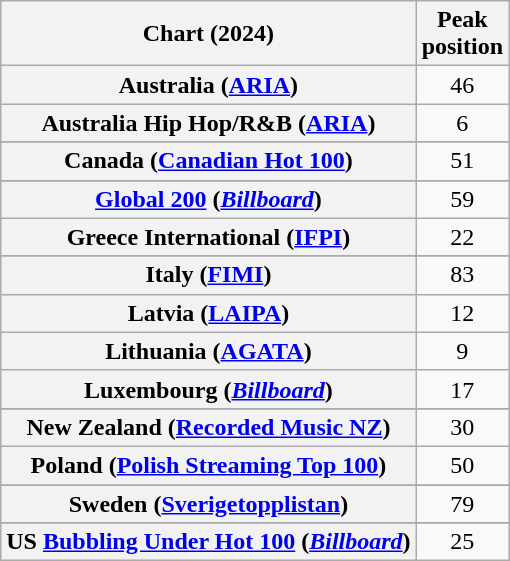<table class="wikitable sortable plainrowheaders" style="text-align:center">
<tr>
<th scope="col">Chart (2024)</th>
<th scope="col">Peak<br>position</th>
</tr>
<tr>
<th scope="row">Australia (<a href='#'>ARIA</a>)</th>
<td>46</td>
</tr>
<tr>
<th scope="row">Australia Hip Hop/R&B (<a href='#'>ARIA</a>)</th>
<td>6</td>
</tr>
<tr>
</tr>
<tr>
</tr>
<tr>
<th scope="row">Canada (<a href='#'>Canadian Hot 100</a>)</th>
<td>51</td>
</tr>
<tr>
</tr>
<tr>
<th scope="row"><a href='#'>Global 200</a> (<em><a href='#'>Billboard</a></em>)</th>
<td>59</td>
</tr>
<tr>
<th scope="row">Greece International (<a href='#'>IFPI</a>)</th>
<td>22</td>
</tr>
<tr>
</tr>
<tr>
</tr>
<tr>
<th scope="row">Italy (<a href='#'>FIMI</a>)</th>
<td>83</td>
</tr>
<tr>
<th scope="row">Latvia (<a href='#'>LAIPA</a>)</th>
<td>12</td>
</tr>
<tr>
<th scope="row">Lithuania (<a href='#'>AGATA</a>)</th>
<td>9</td>
</tr>
<tr>
<th scope="row">Luxembourg (<em><a href='#'>Billboard</a></em>)</th>
<td>17</td>
</tr>
<tr>
</tr>
<tr>
<th scope="row">New Zealand (<a href='#'>Recorded Music NZ</a>)</th>
<td>30</td>
</tr>
<tr>
<th scope="row">Poland (<a href='#'>Polish Streaming Top 100</a>)</th>
<td>50</td>
</tr>
<tr>
</tr>
<tr>
</tr>
<tr>
<th scope="row">Sweden (<a href='#'>Sverigetopplistan</a>)</th>
<td>79</td>
</tr>
<tr>
</tr>
<tr>
</tr>
<tr>
</tr>
<tr>
</tr>
<tr>
<th scope="row">US <a href='#'>Bubbling Under Hot 100</a> (<em><a href='#'>Billboard</a></em>)</th>
<td>25</td>
</tr>
</table>
